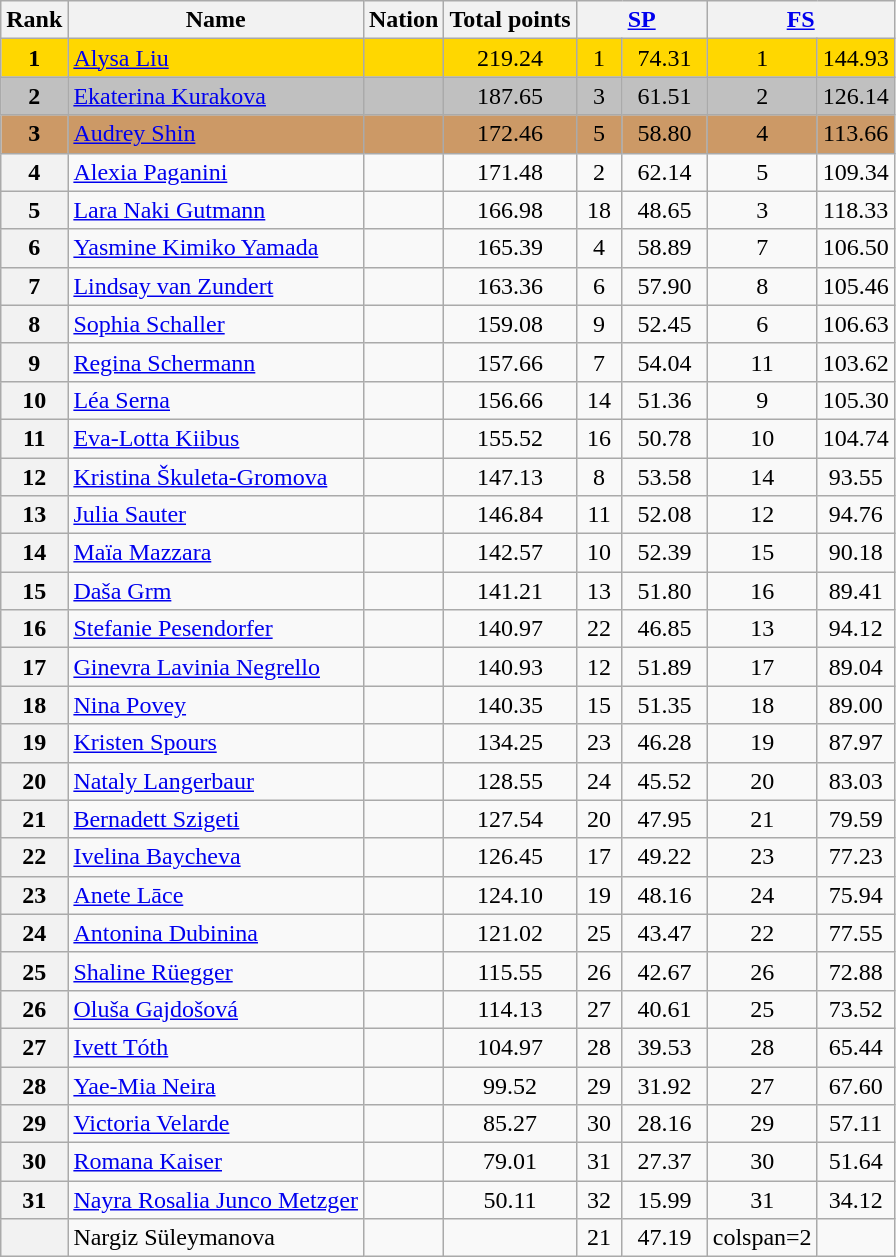<table class="wikitable sortable">
<tr>
<th>Rank</th>
<th>Name</th>
<th>Nation</th>
<th>Total points</th>
<th colspan="2" width="80px"><a href='#'>SP</a></th>
<th colspan="2" width="80px"><a href='#'>FS</a></th>
</tr>
<tr bgcolor="gold">
<td align="center"><strong>1</strong></td>
<td><a href='#'>Alysa Liu</a></td>
<td></td>
<td align="center">219.24</td>
<td align="center">1</td>
<td align="center">74.31</td>
<td align="center">1</td>
<td align="center">144.93</td>
</tr>
<tr bgcolor="silver">
<td align="center"><strong>2</strong></td>
<td><a href='#'>Ekaterina Kurakova</a></td>
<td></td>
<td align="center">187.65</td>
<td align="center">3</td>
<td align="center">61.51</td>
<td align="center">2</td>
<td align="center">126.14</td>
</tr>
<tr bgcolor="cc9966">
<td align="center"><strong>3</strong></td>
<td><a href='#'>Audrey Shin</a></td>
<td></td>
<td align="center">172.46</td>
<td align="center">5</td>
<td align="center">58.80</td>
<td align="center">4</td>
<td align="center">113.66</td>
</tr>
<tr>
<th>4</th>
<td><a href='#'>Alexia Paganini</a></td>
<td></td>
<td align="center">171.48</td>
<td align="center">2</td>
<td align="center">62.14</td>
<td align="center">5</td>
<td align="center">109.34</td>
</tr>
<tr>
<th>5</th>
<td><a href='#'>Lara Naki Gutmann</a></td>
<td></td>
<td align="center">166.98</td>
<td align="center">18</td>
<td align="center">48.65</td>
<td align="center">3</td>
<td align="center">118.33</td>
</tr>
<tr>
<th>6</th>
<td><a href='#'>Yasmine Kimiko Yamada</a></td>
<td></td>
<td align="center">165.39</td>
<td align="center">4</td>
<td align="center">58.89</td>
<td align="center">7</td>
<td align="center">106.50</td>
</tr>
<tr>
<th>7</th>
<td><a href='#'>Lindsay van Zundert</a></td>
<td></td>
<td align="center">163.36</td>
<td align="center">6</td>
<td align="center">57.90</td>
<td align="center">8</td>
<td align="center">105.46</td>
</tr>
<tr>
<th>8</th>
<td><a href='#'>Sophia Schaller</a></td>
<td></td>
<td align="center">159.08</td>
<td align="center">9</td>
<td align="center">52.45</td>
<td align="center">6</td>
<td align="center">106.63</td>
</tr>
<tr>
<th>9</th>
<td><a href='#'>Regina Schermann</a></td>
<td></td>
<td align="center">157.66</td>
<td align="center">7</td>
<td align="center">54.04</td>
<td align="center">11</td>
<td align="center">103.62</td>
</tr>
<tr>
<th>10</th>
<td><a href='#'>Léa Serna</a></td>
<td></td>
<td align="center">156.66</td>
<td align="center">14</td>
<td align="center">51.36</td>
<td align="center">9</td>
<td align="center">105.30</td>
</tr>
<tr>
<th>11</th>
<td><a href='#'>Eva-Lotta Kiibus</a></td>
<td></td>
<td align="center">155.52</td>
<td align="center">16</td>
<td align="center">50.78</td>
<td align="center">10</td>
<td align="center">104.74</td>
</tr>
<tr>
<th>12</th>
<td><a href='#'>Kristina Škuleta-Gromova</a></td>
<td></td>
<td align="center">147.13</td>
<td align="center">8</td>
<td align="center">53.58</td>
<td align="center">14</td>
<td align="center">93.55</td>
</tr>
<tr>
<th>13</th>
<td><a href='#'>Julia Sauter</a></td>
<td></td>
<td align="center">146.84</td>
<td align="center">11</td>
<td align="center">52.08</td>
<td align="center">12</td>
<td align="center">94.76</td>
</tr>
<tr>
<th>14</th>
<td><a href='#'>Maïa Mazzara</a></td>
<td></td>
<td align="center">142.57</td>
<td align="center">10</td>
<td align="center">52.39</td>
<td align="center">15</td>
<td align="center">90.18</td>
</tr>
<tr>
<th>15</th>
<td><a href='#'>Daša Grm</a></td>
<td></td>
<td align="center">141.21</td>
<td align="center">13</td>
<td align="center">51.80</td>
<td align="center">16</td>
<td align="center">89.41</td>
</tr>
<tr>
<th>16</th>
<td><a href='#'>Stefanie Pesendorfer</a></td>
<td></td>
<td align="center">140.97</td>
<td align="center">22</td>
<td align="center">46.85</td>
<td align="center">13</td>
<td align="center">94.12</td>
</tr>
<tr>
<th>17</th>
<td><a href='#'>Ginevra Lavinia Negrello</a></td>
<td></td>
<td align="center">140.93</td>
<td align="center">12</td>
<td align="center">51.89</td>
<td align="center">17</td>
<td align="center">89.04</td>
</tr>
<tr>
<th>18</th>
<td><a href='#'>Nina Povey</a></td>
<td></td>
<td align="center">140.35</td>
<td align="center">15</td>
<td align="center">51.35</td>
<td align="center">18</td>
<td align="center">89.00</td>
</tr>
<tr>
<th>19</th>
<td><a href='#'>Kristen Spours</a></td>
<td></td>
<td align="center">134.25</td>
<td align="center">23</td>
<td align="center">46.28</td>
<td align="center">19</td>
<td align="center">87.97</td>
</tr>
<tr>
<th>20</th>
<td><a href='#'>Nataly Langerbaur</a></td>
<td></td>
<td align="center">128.55</td>
<td align="center">24</td>
<td align="center">45.52</td>
<td align="center">20</td>
<td align="center">83.03</td>
</tr>
<tr>
<th>21</th>
<td><a href='#'>Bernadett Szigeti</a></td>
<td></td>
<td align="center">127.54</td>
<td align="center">20</td>
<td align="center">47.95</td>
<td align="center">21</td>
<td align="center">79.59</td>
</tr>
<tr>
<th>22</th>
<td><a href='#'>Ivelina Baycheva</a></td>
<td></td>
<td align="center">126.45</td>
<td align="center">17</td>
<td align="center">49.22</td>
<td align="center">23</td>
<td align="center">77.23</td>
</tr>
<tr>
<th>23</th>
<td><a href='#'>Anete Lāce</a></td>
<td></td>
<td align="center">124.10</td>
<td align="center">19</td>
<td align="center">48.16</td>
<td align="center">24</td>
<td align="center">75.94</td>
</tr>
<tr>
<th>24</th>
<td><a href='#'>Antonina Dubinina</a></td>
<td></td>
<td align="center">121.02</td>
<td align="center">25</td>
<td align="center">43.47</td>
<td align="center">22</td>
<td align="center">77.55</td>
</tr>
<tr>
<th>25</th>
<td><a href='#'>Shaline Rüegger</a></td>
<td></td>
<td align="center">115.55</td>
<td align="center">26</td>
<td align="center">42.67</td>
<td align="center">26</td>
<td align="center">72.88</td>
</tr>
<tr>
<th>26</th>
<td><a href='#'>Oluša Gajdošová</a></td>
<td></td>
<td align="center">114.13</td>
<td align="center">27</td>
<td align="center">40.61</td>
<td align="center">25</td>
<td align="center">73.52</td>
</tr>
<tr>
<th>27</th>
<td><a href='#'>Ivett Tóth</a></td>
<td></td>
<td align="center">104.97</td>
<td align="center">28</td>
<td align="center">39.53</td>
<td align="center">28</td>
<td align="center">65.44</td>
</tr>
<tr>
<th>28</th>
<td><a href='#'>Yae-Mia Neira</a></td>
<td></td>
<td align="center">99.52</td>
<td align="center">29</td>
<td align="center">31.92</td>
<td align="center">27</td>
<td align="center">67.60</td>
</tr>
<tr>
<th>29</th>
<td><a href='#'>Victoria Velarde</a></td>
<td></td>
<td align="center">85.27</td>
<td align="center">30</td>
<td align="center">28.16</td>
<td align="center">29</td>
<td align="center">57.11</td>
</tr>
<tr>
<th>30</th>
<td><a href='#'>Romana Kaiser</a></td>
<td></td>
<td align="center">79.01</td>
<td align="center">31</td>
<td align="center">27.37</td>
<td align="center">30</td>
<td align="center">51.64</td>
</tr>
<tr>
<th>31</th>
<td><a href='#'>Nayra Rosalia Junco Metzger</a></td>
<td></td>
<td align="center">50.11</td>
<td align="center">32</td>
<td align="center">15.99</td>
<td align="center">31</td>
<td align="center">34.12</td>
</tr>
<tr>
<th></th>
<td>Nargiz Süleymanova</td>
<td></td>
<td></td>
<td align="center">21</td>
<td align="center">47.19</td>
<td>colspan=2 </td>
</tr>
</table>
